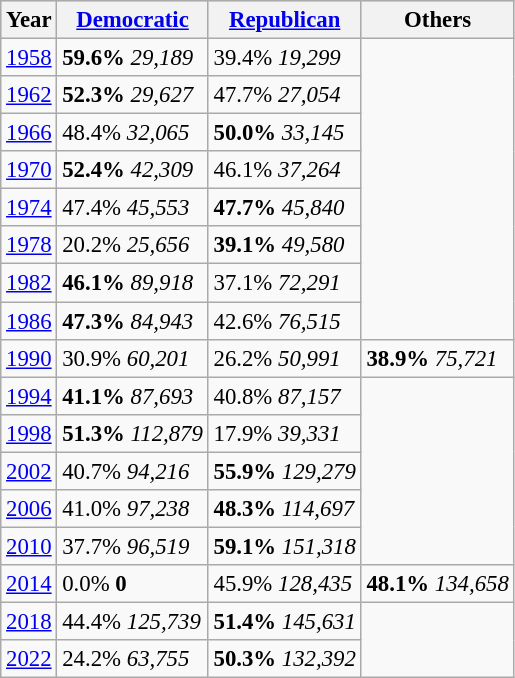<table class="wikitable floatright" style="font-size:95%;">
<tr style="background:lightgrey;">
<th>Year</th>
<th><a href='#'>Democratic</a></th>
<th><a href='#'>Republican</a></th>
<th>Others</th>
</tr>
<tr>
<td><a href='#'>1958</a></td>
<td><strong>59.6%</strong> <em>29,189</em></td>
<td>39.4% <em>19,299</em></td>
</tr>
<tr>
<td><a href='#'>1962</a></td>
<td><strong>52.3%</strong> <em>29,627</em></td>
<td>47.7% <em>27,054</em></td>
</tr>
<tr>
<td><a href='#'>1966</a></td>
<td>48.4% <em>32,065</em></td>
<td><strong>50.0%</strong> <em>33,145</em></td>
</tr>
<tr>
<td><a href='#'>1970</a></td>
<td><strong>52.4%</strong> <em>42,309</em></td>
<td>46.1% <em>37,264</em></td>
</tr>
<tr>
<td><a href='#'>1974</a></td>
<td>47.4% <em>45,553</em></td>
<td><strong>47.7%</strong> <em>45,840</em></td>
</tr>
<tr>
<td><a href='#'>1978</a></td>
<td>20.2% <em>25,656</em></td>
<td><strong>39.1%</strong> <em>49,580</em></td>
</tr>
<tr>
<td><a href='#'>1982</a></td>
<td><strong>46.1%</strong> <em>89,918</em></td>
<td>37.1% <em>72,291</em></td>
</tr>
<tr>
<td><a href='#'>1986</a></td>
<td><strong>47.3%</strong> <em>84,943</em></td>
<td>42.6% <em>76,515</em></td>
</tr>
<tr>
<td><a href='#'>1990</a></td>
<td>30.9% <em>60,201</em></td>
<td>26.2% <em>50,991</em></td>
<td><strong>38.9%</strong> <em>75,721</em></td>
</tr>
<tr>
<td><a href='#'>1994</a></td>
<td><strong>41.1%</strong> <em>87,693</em></td>
<td>40.8% <em>87,157</em></td>
</tr>
<tr>
<td><a href='#'>1998</a></td>
<td><strong>51.3%</strong> <em>112,879</em></td>
<td>17.9% <em>39,331</em></td>
</tr>
<tr>
<td><a href='#'>2002</a></td>
<td>40.7% <em>94,216</em></td>
<td><strong>55.9%</strong> <em>129,279</em></td>
</tr>
<tr>
<td><a href='#'>2006</a></td>
<td>41.0% <em>97,238</em></td>
<td><strong>48.3%</strong> <em>114,697</em></td>
</tr>
<tr>
<td><a href='#'>2010</a></td>
<td>37.7% <em>96,519</em></td>
<td><strong>59.1%</strong> <em>151,318</em></td>
</tr>
<tr>
<td><a href='#'>2014</a></td>
<td>0.0% <strong>0</strong></td>
<td>45.9% <em>128,435</em></td>
<td><strong>48.1%</strong> <em>134,658</em></td>
</tr>
<tr>
<td><a href='#'>2018</a></td>
<td>44.4% <em>125,739</em></td>
<td><strong>51.4%</strong> <em>145,631</em></td>
</tr>
<tr>
<td><a href='#'>2022</a></td>
<td>24.2% <em>63,755</em></td>
<td><strong>50.3%</strong> <em>132,392</em></td>
</tr>
</table>
